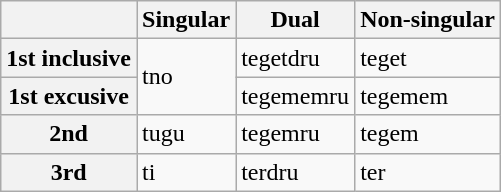<table class="wikitable">
<tr>
<th></th>
<th>Singular</th>
<th>Dual</th>
<th>Non-singular</th>
</tr>
<tr>
<th>1st inclusive</th>
<td rowspan="2">tno</td>
<td>tegetdru</td>
<td>teget</td>
</tr>
<tr>
<th>1st excusive</th>
<td>tegememru</td>
<td>tegemem</td>
</tr>
<tr>
<th>2nd</th>
<td>tugu</td>
<td>tegemru</td>
<td>tegem</td>
</tr>
<tr>
<th>3rd</th>
<td>ti</td>
<td>terdru</td>
<td>ter</td>
</tr>
</table>
